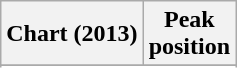<table class="wikitable sortable plainrowheaders" style="text-align:center">
<tr>
<th scope="col">Chart (2013)</th>
<th scope="col">Peak<br> position</th>
</tr>
<tr>
</tr>
<tr>
</tr>
</table>
